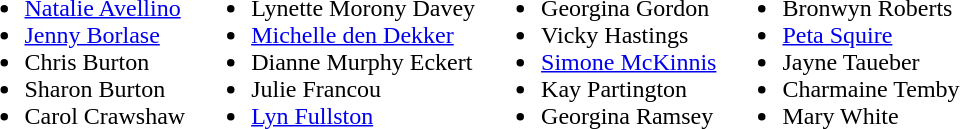<table>
<tr style="vertical-align:top">
<td><br><ul><li><a href='#'>Natalie Avellino</a></li><li><a href='#'>Jenny Borlase</a></li><li>Chris Burton</li><li>Sharon Burton</li><li>Carol Crawshaw</li></ul></td>
<td><br><ul><li>Lynette Morony Davey</li><li><a href='#'>Michelle den Dekker</a></li><li>Dianne Murphy Eckert</li><li>Julie Francou</li><li><a href='#'>Lyn Fullston</a></li></ul></td>
<td><br><ul><li>Georgina Gordon</li><li>Vicky Hastings</li><li><a href='#'>Simone McKinnis</a></li><li>Kay Partington</li><li>Georgina Ramsey</li></ul></td>
<td><br><ul><li>Bronwyn Roberts</li><li><a href='#'>Peta Squire</a></li><li>Jayne Taueber</li><li>Charmaine Temby</li><li>Mary White</li></ul></td>
</tr>
</table>
